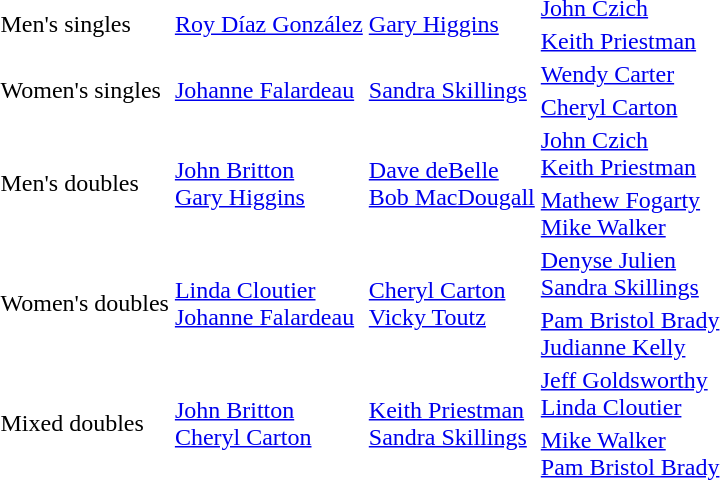<table>
<tr>
<td rowspan="2">Men's singles</td>
<td rowspan="2"> <a href='#'>Roy Díaz González</a></td>
<td rowspan="2"> <a href='#'>Gary Higgins</a></td>
<td> <a href='#'>John Czich</a></td>
</tr>
<tr>
<td> <a href='#'>Keith Priestman</a></td>
</tr>
<tr>
<td rowspan="2">Women's singles</td>
<td rowspan="2"> <a href='#'>Johanne Falardeau</a></td>
<td rowspan="2"> <a href='#'>Sandra Skillings</a></td>
<td> <a href='#'>Wendy Carter</a></td>
</tr>
<tr>
<td> <a href='#'>Cheryl Carton</a></td>
</tr>
<tr>
<td rowspan="2">Men's doubles</td>
<td rowspan="2"> <a href='#'>John Britton</a> <br> <a href='#'>Gary Higgins</a></td>
<td rowspan="2"> <a href='#'>Dave deBelle</a> <br> <a href='#'>Bob MacDougall</a></td>
<td> <a href='#'>John Czich</a><br> <a href='#'>Keith Priestman</a></td>
</tr>
<tr>
<td> <a href='#'>Mathew Fogarty</a><br> <a href='#'>Mike Walker</a></td>
</tr>
<tr>
<td rowspan="2">Women's doubles</td>
<td rowspan="2"> <a href='#'>Linda Cloutier</a> <br> <a href='#'>Johanne Falardeau</a></td>
<td rowspan="2"> <a href='#'>Cheryl Carton</a> <br> <a href='#'>Vicky Toutz</a></td>
<td> <a href='#'>Denyse Julien</a><br> <a href='#'>Sandra Skillings</a></td>
</tr>
<tr>
<td> <a href='#'>Pam Bristol Brady</a><br> <a href='#'>Judianne Kelly</a></td>
</tr>
<tr>
<td rowspan="2">Mixed doubles</td>
<td rowspan="2"> <a href='#'>John Britton</a> <br> <a href='#'>Cheryl Carton</a></td>
<td rowspan="2"> <a href='#'>Keith Priestman</a> <br> <a href='#'>Sandra Skillings</a></td>
<td> <a href='#'>Jeff Goldsworthy</a><br> <a href='#'>Linda Cloutier</a></td>
</tr>
<tr>
<td> <a href='#'>Mike Walker</a><br> <a href='#'>Pam Bristol Brady</a></td>
</tr>
</table>
